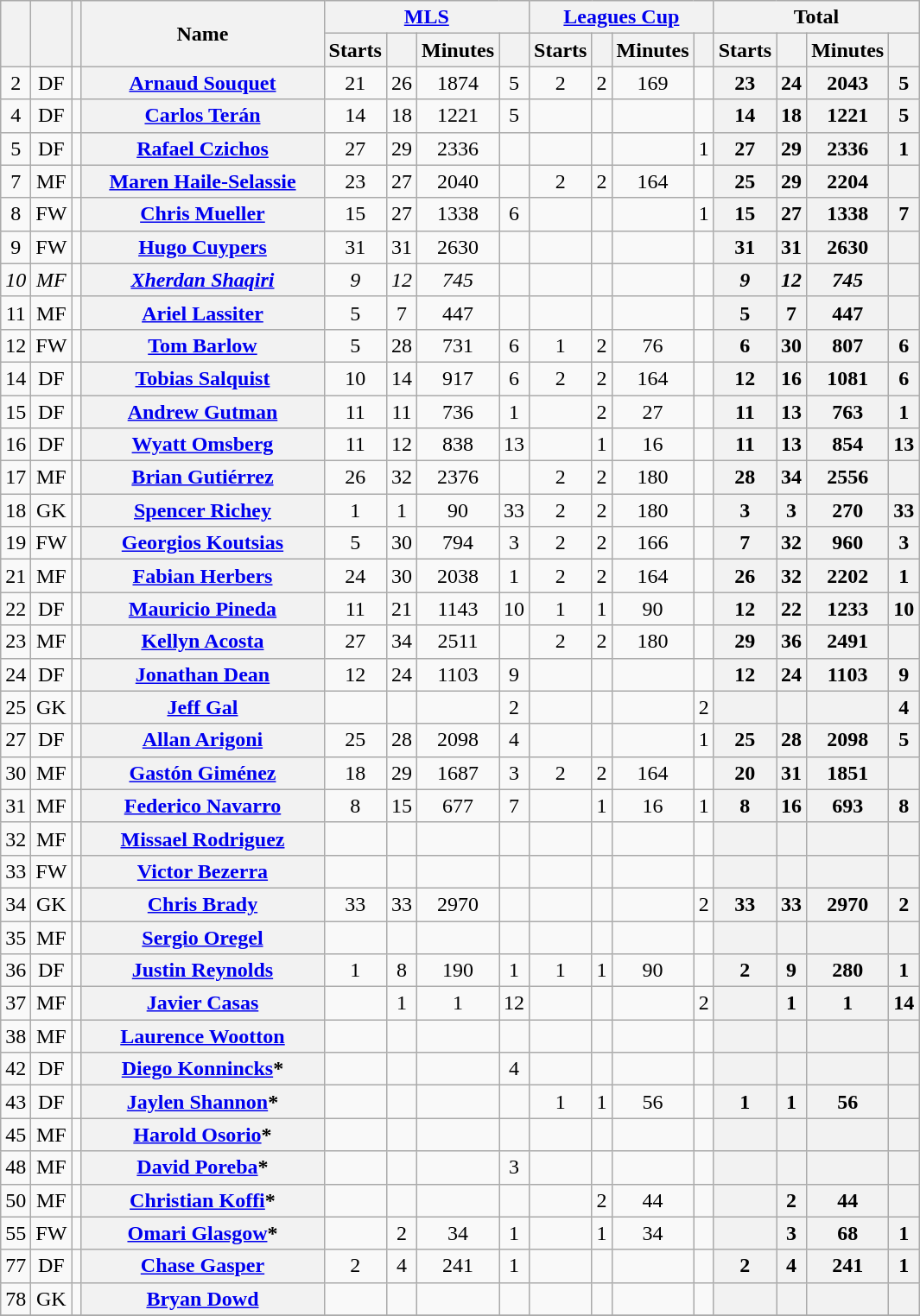<table class="wikitable sortable" style="text-align:center">
<tr>
<th rowspan="2"></th>
<th rowspan="2"></th>
<th rowspan="2"></th>
<th rowspan="2" style="width:180px;">Name</th>
<th colspan="4" style="width:87px;"><a href='#'>MLS</a></th>
<th colspan="4" style="width:87px;"><a href='#'>Leagues Cup</a></th>
<th colspan="4" style="width:87px;">Total</th>
</tr>
<tr>
<th>Starts</th>
<th></th>
<th>Minutes</th>
<th></th>
<th>Starts</th>
<th></th>
<th>Minutes</th>
<th></th>
<th>Starts</th>
<th></th>
<th>Minutes</th>
<th></th>
</tr>
<tr>
<td>2</td>
<td>DF</td>
<td></td>
<th><a href='#'>Arnaud Souquet</a><br></th>
<td>21</td>
<td>26</td>
<td>1874</td>
<td>5<br></td>
<td>2</td>
<td>2</td>
<td>169</td>
<td><br></td>
<th>23</th>
<th>24</th>
<th>2043</th>
<th>5</th>
</tr>
<tr>
<td>4</td>
<td>DF</td>
<td></td>
<th><a href='#'>Carlos Terán</a><br></th>
<td>14</td>
<td>18</td>
<td>1221</td>
<td>5<br></td>
<td></td>
<td></td>
<td></td>
<td><br></td>
<th>14</th>
<th>18</th>
<th>1221</th>
<th>5</th>
</tr>
<tr>
<td>5</td>
<td>DF</td>
<td></td>
<th><a href='#'>Rafael Czichos</a><br></th>
<td>27</td>
<td>29</td>
<td>2336</td>
<td><br></td>
<td></td>
<td></td>
<td></td>
<td>1<br></td>
<th>27</th>
<th>29</th>
<th>2336</th>
<th>1</th>
</tr>
<tr>
<td>7</td>
<td>MF</td>
<td></td>
<th><a href='#'>Maren Haile-Selassie</a><br></th>
<td>23</td>
<td>27</td>
<td>2040</td>
<td><br></td>
<td>2</td>
<td>2</td>
<td>164</td>
<td><br></td>
<th>25</th>
<th>29</th>
<th>2204</th>
<th></th>
</tr>
<tr>
<td>8</td>
<td>FW</td>
<td></td>
<th><a href='#'>Chris Mueller</a><br></th>
<td>15</td>
<td>27</td>
<td>1338</td>
<td>6<br></td>
<td></td>
<td></td>
<td></td>
<td>1<br></td>
<th>15</th>
<th>27</th>
<th>1338</th>
<th>7</th>
</tr>
<tr>
<td>9</td>
<td>FW</td>
<td></td>
<th><a href='#'>Hugo Cuypers</a><br></th>
<td>31</td>
<td>31</td>
<td>2630</td>
<td><br></td>
<td></td>
<td></td>
<td></td>
<td><br></td>
<th>31</th>
<th>31</th>
<th>2630</th>
<th></th>
</tr>
<tr>
<td><em>10</em></td>
<td><em>MF</em></td>
<td></td>
<th><em><a href='#'>Xherdan Shaqiri</a></em><br></th>
<td><em>9</em></td>
<td><em>12</em></td>
<td><em>745</em></td>
<td><br></td>
<td></td>
<td></td>
<td></td>
<td><br></td>
<th><em>9</em></th>
<th><em>12</em></th>
<th><em>745</em></th>
<th></th>
</tr>
<tr>
<td>11</td>
<td>MF</td>
<td></td>
<th><a href='#'>Ariel Lassiter</a><br></th>
<td>5</td>
<td>7</td>
<td>447</td>
<td><br></td>
<td></td>
<td></td>
<td></td>
<td><br></td>
<th>5</th>
<th>7</th>
<th>447</th>
<th></th>
</tr>
<tr>
<td>12</td>
<td>FW</td>
<td></td>
<th><a href='#'>Tom Barlow</a><br></th>
<td>5</td>
<td>28</td>
<td>731</td>
<td>6<br></td>
<td>1</td>
<td>2</td>
<td>76</td>
<td><br></td>
<th>6</th>
<th>30</th>
<th>807</th>
<th>6</th>
</tr>
<tr>
<td>14</td>
<td>DF</td>
<td></td>
<th><a href='#'>Tobias Salquist</a><br></th>
<td>10</td>
<td>14</td>
<td>917</td>
<td>6<br></td>
<td>2</td>
<td>2</td>
<td>164</td>
<td><br></td>
<th>12</th>
<th>16</th>
<th>1081</th>
<th>6</th>
</tr>
<tr>
<td>15</td>
<td>DF</td>
<td></td>
<th><a href='#'>Andrew Gutman</a><br></th>
<td>11</td>
<td>11</td>
<td>736</td>
<td>1<br></td>
<td></td>
<td>2</td>
<td>27</td>
<td><br></td>
<th>11</th>
<th>13</th>
<th>763</th>
<th>1</th>
</tr>
<tr>
<td>16</td>
<td>DF</td>
<td></td>
<th><a href='#'>Wyatt Omsberg</a><br></th>
<td>11</td>
<td>12</td>
<td>838</td>
<td>13<br></td>
<td></td>
<td>1</td>
<td>16</td>
<td><br></td>
<th>11</th>
<th>13</th>
<th>854</th>
<th>13</th>
</tr>
<tr>
<td>17</td>
<td>MF</td>
<td></td>
<th><a href='#'>Brian Gutiérrez</a><br></th>
<td>26</td>
<td>32</td>
<td>2376</td>
<td><br></td>
<td>2</td>
<td>2</td>
<td>180</td>
<td><br></td>
<th>28</th>
<th>34</th>
<th>2556</th>
<th></th>
</tr>
<tr>
<td>18</td>
<td>GK</td>
<td></td>
<th><a href='#'>Spencer Richey</a><br></th>
<td>1</td>
<td>1</td>
<td>90</td>
<td>33<br></td>
<td>2</td>
<td>2</td>
<td>180</td>
<td><br></td>
<th>3</th>
<th>3</th>
<th>270</th>
<th>33</th>
</tr>
<tr>
<td>19</td>
<td>FW</td>
<td></td>
<th><a href='#'>Georgios Koutsias</a><br></th>
<td>5</td>
<td>30</td>
<td>794</td>
<td>3<br></td>
<td>2</td>
<td>2</td>
<td>166</td>
<td><br></td>
<th>7</th>
<th>32</th>
<th>960</th>
<th>3</th>
</tr>
<tr>
<td>21</td>
<td>MF</td>
<td></td>
<th><a href='#'>Fabian Herbers</a><br></th>
<td>24</td>
<td>30</td>
<td>2038</td>
<td>1<br></td>
<td>2</td>
<td>2</td>
<td>164</td>
<td><br></td>
<th>26</th>
<th>32</th>
<th>2202</th>
<th>1</th>
</tr>
<tr>
<td>22</td>
<td>DF</td>
<td></td>
<th><a href='#'>Mauricio Pineda</a><br></th>
<td>11</td>
<td>21</td>
<td>1143</td>
<td>10<br></td>
<td>1</td>
<td>1</td>
<td>90</td>
<td><br></td>
<th>12</th>
<th>22</th>
<th>1233</th>
<th>10</th>
</tr>
<tr>
<td>23</td>
<td>MF</td>
<td></td>
<th><a href='#'>Kellyn Acosta</a><br></th>
<td>27</td>
<td>34</td>
<td>2511</td>
<td><br></td>
<td>2</td>
<td>2</td>
<td>180</td>
<td><br></td>
<th>29</th>
<th>36</th>
<th>2491</th>
<th></th>
</tr>
<tr>
<td>24</td>
<td>DF</td>
<td></td>
<th><a href='#'>Jonathan Dean</a><br></th>
<td>12</td>
<td>24</td>
<td>1103</td>
<td>9<br></td>
<td></td>
<td></td>
<td></td>
<td><br></td>
<th>12</th>
<th>24</th>
<th>1103</th>
<th>9</th>
</tr>
<tr>
<td>25</td>
<td>GK</td>
<td></td>
<th><a href='#'>Jeff Gal</a><br></th>
<td></td>
<td></td>
<td></td>
<td>2<br></td>
<td></td>
<td></td>
<td></td>
<td>2<br></td>
<th></th>
<th></th>
<th></th>
<th>4</th>
</tr>
<tr>
<td>27</td>
<td>DF</td>
<td></td>
<th><a href='#'>Allan Arigoni</a><br></th>
<td>25</td>
<td>28</td>
<td>2098</td>
<td>4<br></td>
<td></td>
<td></td>
<td></td>
<td>1<br></td>
<th>25</th>
<th>28</th>
<th>2098</th>
<th>5</th>
</tr>
<tr>
<td>30</td>
<td>MF</td>
<td></td>
<th><a href='#'>Gastón Giménez</a><br></th>
<td>18</td>
<td>29</td>
<td>1687</td>
<td>3<br></td>
<td>2</td>
<td>2</td>
<td>164</td>
<td><br></td>
<th>20</th>
<th>31</th>
<th>1851</th>
<th></th>
</tr>
<tr>
<td>31</td>
<td>MF</td>
<td></td>
<th><a href='#'>Federico Navarro</a><br></th>
<td>8</td>
<td>15</td>
<td>677</td>
<td>7<br></td>
<td></td>
<td>1</td>
<td>16</td>
<td>1<br></td>
<th>8</th>
<th>16</th>
<th>693</th>
<th>8</th>
</tr>
<tr>
<td>32</td>
<td>MF</td>
<td></td>
<th><a href='#'>Missael Rodriguez</a><br></th>
<td></td>
<td></td>
<td></td>
<td><br></td>
<td></td>
<td></td>
<td></td>
<td><br></td>
<th></th>
<th></th>
<th></th>
<th></th>
</tr>
<tr>
<td>33</td>
<td>FW</td>
<td></td>
<th><a href='#'>Victor Bezerra</a><br></th>
<td></td>
<td></td>
<td></td>
<td><br></td>
<td></td>
<td></td>
<td></td>
<td><br></td>
<th></th>
<th></th>
<th></th>
<th></th>
</tr>
<tr>
<td>34</td>
<td>GK</td>
<td></td>
<th><a href='#'>Chris Brady</a><br></th>
<td>33</td>
<td>33</td>
<td>2970</td>
<td><br></td>
<td></td>
<td></td>
<td></td>
<td>2<br></td>
<th>33</th>
<th>33</th>
<th>2970</th>
<th>2</th>
</tr>
<tr>
<td>35</td>
<td>MF</td>
<td></td>
<th><a href='#'>Sergio Oregel</a><br></th>
<td></td>
<td></td>
<td></td>
<td><br></td>
<td></td>
<td></td>
<td></td>
<td><br></td>
<th></th>
<th></th>
<th></th>
<th></th>
</tr>
<tr>
<td>36</td>
<td>DF</td>
<td></td>
<th><a href='#'>Justin Reynolds</a><br></th>
<td>1</td>
<td>8</td>
<td>190</td>
<td>1<br></td>
<td>1</td>
<td>1</td>
<td>90</td>
<td><br></td>
<th>2</th>
<th>9</th>
<th>280</th>
<th>1</th>
</tr>
<tr>
<td>37</td>
<td>MF</td>
<td></td>
<th><a href='#'>Javier Casas</a><br></th>
<td></td>
<td>1</td>
<td>1</td>
<td>12<br></td>
<td></td>
<td></td>
<td></td>
<td>2<br></td>
<th></th>
<th>1</th>
<th>1</th>
<th>14</th>
</tr>
<tr>
<td>38</td>
<td>MF</td>
<td></td>
<th><a href='#'>Laurence Wootton</a><br></th>
<td></td>
<td></td>
<td></td>
<td><br></td>
<td></td>
<td></td>
<td></td>
<td><br></td>
<th></th>
<th></th>
<th></th>
<th></th>
</tr>
<tr>
<td>42</td>
<td>DF</td>
<td></td>
<th><a href='#'>Diego Konnincks</a>*<br></th>
<td></td>
<td></td>
<td></td>
<td>4<br></td>
<td></td>
<td></td>
<td></td>
<td><br></td>
<th></th>
<th></th>
<th></th>
<th></th>
</tr>
<tr>
<td>43</td>
<td>DF</td>
<td></td>
<th><a href='#'>Jaylen Shannon</a>*<br></th>
<td></td>
<td></td>
<td></td>
<td><br></td>
<td>1</td>
<td>1</td>
<td>56</td>
<td><br></td>
<th>1</th>
<th>1</th>
<th>56</th>
<th></th>
</tr>
<tr>
<td>45</td>
<td>MF</td>
<td></td>
<th><a href='#'>Harold Osorio</a>*<br></th>
<td></td>
<td></td>
<td></td>
<td><br></td>
<td></td>
<td></td>
<td></td>
<td><br></td>
<th></th>
<th></th>
<th></th>
<th></th>
</tr>
<tr>
<td>48</td>
<td>MF</td>
<td></td>
<th><a href='#'>David Poreba</a>*<br></th>
<td></td>
<td></td>
<td></td>
<td>3<br></td>
<td></td>
<td></td>
<td></td>
<td><br></td>
<th></th>
<th></th>
<th></th>
<th></th>
</tr>
<tr>
<td>50</td>
<td>MF</td>
<td></td>
<th><a href='#'>Christian Koffi</a>*<br></th>
<td></td>
<td></td>
<td></td>
<td><br></td>
<td></td>
<td>2</td>
<td>44</td>
<td><br></td>
<th></th>
<th>2</th>
<th>44</th>
<th></th>
</tr>
<tr>
<td>55</td>
<td>FW</td>
<td></td>
<th><a href='#'>Omari Glasgow</a>*<br></th>
<td></td>
<td>2</td>
<td>34</td>
<td>1<br></td>
<td></td>
<td>1</td>
<td>34</td>
<td><br></td>
<th></th>
<th>3</th>
<th>68</th>
<th>1</th>
</tr>
<tr>
<td>77</td>
<td>DF</td>
<td></td>
<th><a href='#'>Chase Gasper</a><br></th>
<td>2</td>
<td>4</td>
<td>241</td>
<td>1<br></td>
<td></td>
<td></td>
<td></td>
<td><br></td>
<th>2</th>
<th>4</th>
<th>241</th>
<th>1</th>
</tr>
<tr>
<td>78</td>
<td>GK</td>
<td></td>
<th><a href='#'>Bryan Dowd</a><br></th>
<td></td>
<td></td>
<td></td>
<td><br></td>
<td></td>
<td></td>
<td></td>
<td><br></td>
<th></th>
<th></th>
<th></th>
<th></th>
</tr>
<tr>
</tr>
</table>
